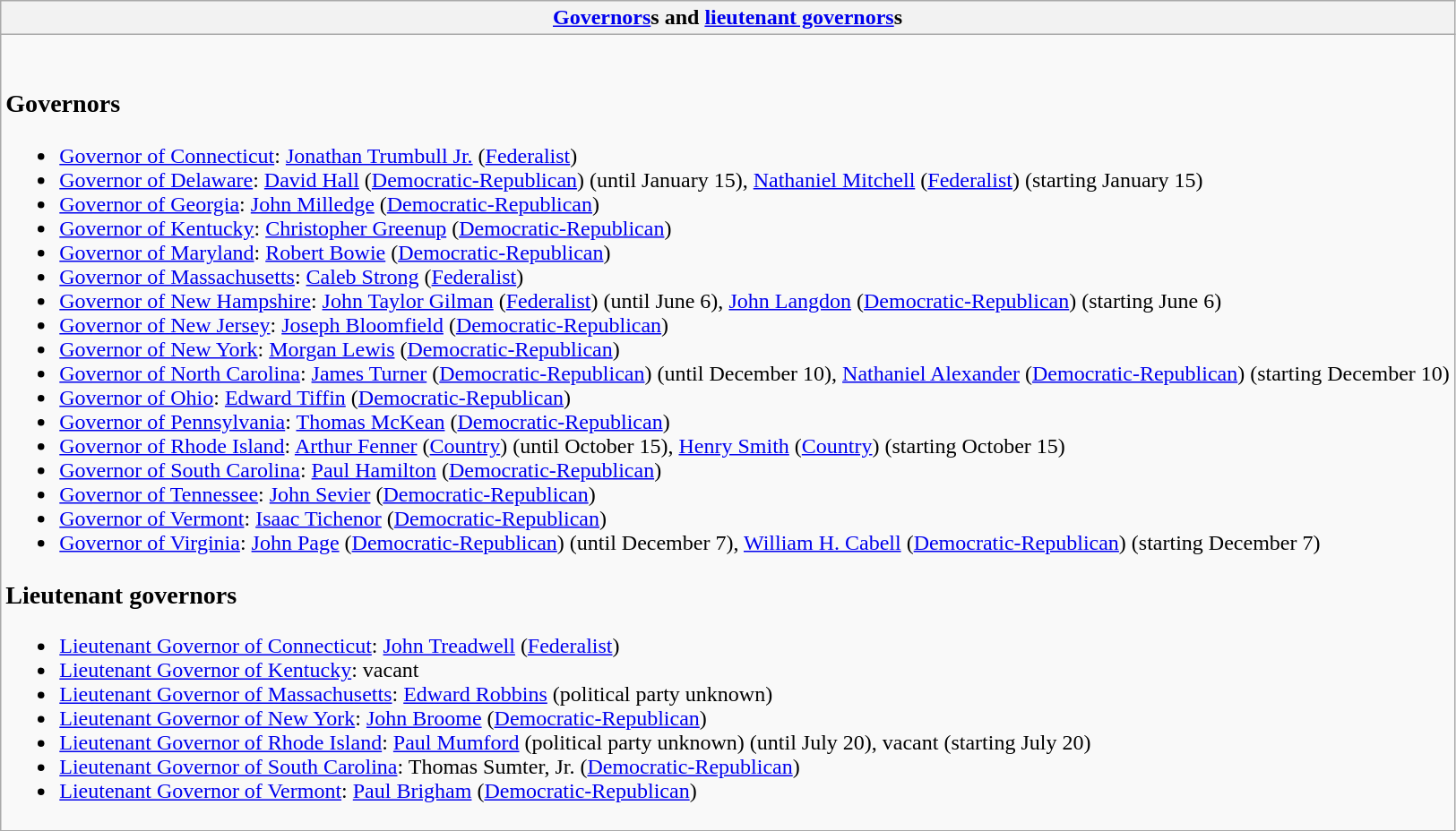<table class="wikitable collapsible collapsed">
<tr>
<th><a href='#'>Governors</a>s and <a href='#'>lieutenant governors</a>s</th>
</tr>
<tr>
<td><br><h3>Governors</h3><ul><li><a href='#'>Governor of Connecticut</a>: <a href='#'>Jonathan Trumbull Jr.</a> (<a href='#'>Federalist</a>)</li><li><a href='#'>Governor of Delaware</a>: <a href='#'>David Hall</a> (<a href='#'>Democratic-Republican</a>) (until January 15), <a href='#'>Nathaniel Mitchell</a> (<a href='#'>Federalist</a>) (starting January 15)</li><li><a href='#'>Governor of Georgia</a>: <a href='#'>John Milledge</a> (<a href='#'>Democratic-Republican</a>)</li><li><a href='#'>Governor of Kentucky</a>: <a href='#'>Christopher Greenup</a> (<a href='#'>Democratic-Republican</a>)</li><li><a href='#'>Governor of Maryland</a>: <a href='#'>Robert Bowie</a> (<a href='#'>Democratic-Republican</a>)</li><li><a href='#'>Governor of Massachusetts</a>: <a href='#'>Caleb Strong</a> (<a href='#'>Federalist</a>)</li><li><a href='#'>Governor of New Hampshire</a>: <a href='#'>John Taylor Gilman</a> (<a href='#'>Federalist</a>) (until June 6), <a href='#'>John Langdon</a> (<a href='#'>Democratic-Republican</a>) (starting June 6)</li><li><a href='#'>Governor of New Jersey</a>: <a href='#'>Joseph Bloomfield</a> (<a href='#'>Democratic-Republican</a>)</li><li><a href='#'>Governor of New York</a>: <a href='#'>Morgan Lewis</a> (<a href='#'>Democratic-Republican</a>)</li><li><a href='#'>Governor of North Carolina</a>: <a href='#'>James Turner</a> (<a href='#'>Democratic-Republican</a>) (until December 10), <a href='#'>Nathaniel Alexander</a> (<a href='#'>Democratic-Republican</a>) (starting December 10)</li><li><a href='#'>Governor of Ohio</a>: <a href='#'>Edward Tiffin</a> (<a href='#'>Democratic-Republican</a>)</li><li><a href='#'>Governor of Pennsylvania</a>: <a href='#'>Thomas McKean</a> (<a href='#'>Democratic-Republican</a>)</li><li><a href='#'>Governor of Rhode Island</a>: <a href='#'>Arthur Fenner</a> (<a href='#'>Country</a>) (until October 15), <a href='#'>Henry Smith</a> (<a href='#'>Country</a>) (starting October 15)</li><li><a href='#'>Governor of South Carolina</a>: <a href='#'>Paul Hamilton</a> (<a href='#'>Democratic-Republican</a>)</li><li><a href='#'>Governor of Tennessee</a>: <a href='#'>John Sevier</a> (<a href='#'>Democratic-Republican</a>)</li><li><a href='#'>Governor of Vermont</a>: <a href='#'>Isaac Tichenor</a> (<a href='#'>Democratic-Republican</a>)</li><li><a href='#'>Governor of Virginia</a>: <a href='#'>John Page</a> (<a href='#'>Democratic-Republican</a>) (until December 7), <a href='#'>William H. Cabell</a> (<a href='#'>Democratic-Republican</a>) (starting December 7)</li></ul><h3>Lieutenant governors</h3><ul><li><a href='#'>Lieutenant Governor of Connecticut</a>: <a href='#'>John Treadwell</a> (<a href='#'>Federalist</a>)</li><li><a href='#'>Lieutenant Governor of Kentucky</a>: vacant</li><li><a href='#'>Lieutenant Governor of Massachusetts</a>: <a href='#'>Edward Robbins</a> (political party unknown)</li><li><a href='#'>Lieutenant Governor of New York</a>: <a href='#'>John Broome</a> (<a href='#'>Democratic-Republican</a>)</li><li><a href='#'>Lieutenant Governor of Rhode Island</a>: <a href='#'>Paul Mumford</a> (political party unknown) (until July 20), vacant (starting July 20)</li><li><a href='#'>Lieutenant Governor of South Carolina</a>: Thomas Sumter, Jr. (<a href='#'>Democratic-Republican</a>)</li><li><a href='#'>Lieutenant Governor of Vermont</a>: <a href='#'>Paul Brigham</a> (<a href='#'>Democratic-Republican</a>)</li></ul></td>
</tr>
</table>
